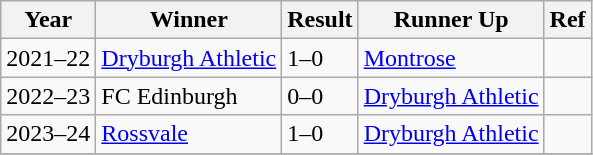<table class="sortable wikitable">
<tr>
<th>Year</th>
<th>Winner</th>
<th>Result</th>
<th>Runner Up</th>
<th class="unsortable">Ref</th>
</tr>
<tr>
<td>2021–22</td>
<td><a href='#'>Dryburgh Athletic</a></td>
<td>1–0</td>
<td><a href='#'>Montrose</a></td>
<td></td>
</tr>
<tr>
<td>2022–23</td>
<td>FC Edinburgh</td>
<td>0–0</td>
<td><a href='#'>Dryburgh Athletic</a></td>
<td></td>
</tr>
<tr>
<td>2023–24</td>
<td><a href='#'>Rossvale</a></td>
<td>1–0</td>
<td><a href='#'>Dryburgh Athletic</a></td>
<td></td>
</tr>
<tr>
</tr>
</table>
